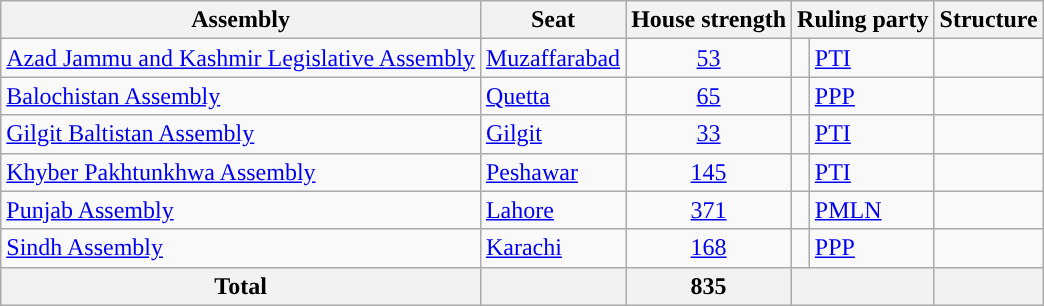<table class="wikitable sortable">
<tr>
<th>Assembly</th>
<th>Seat</th>
<th>House strength</th>
<th colspan="2">Ruling party</th>
<th>Structure</th>
</tr>
<tr>
<td><a href='#'>Azad Jammu and Kashmir Legislative Assembly</a></td>
<td><a href='#'>Muzaffarabad</a></td>
<td align="center"><a href='#'>53</a></td>
<td style="background-color: "></td>
<td><a href='#'>PTI</a></td>
<td></td>
</tr>
<tr>
<td><a href='#'>Balochistan Assembly</a></td>
<td><a href='#'>Quetta</a></td>
<td align="center"><a href='#'>65</a></td>
<td style="background-color: "></td>
<td><a href='#'>PPP</a></td>
<td></td>
</tr>
<tr>
<td><a href='#'>Gilgit Baltistan Assembly</a></td>
<td><a href='#'>Gilgit</a></td>
<td align="center"><a href='#'>33</a></td>
<td style="background-color: "></td>
<td><a href='#'>PTI</a></td>
<td></td>
</tr>
<tr>
<td><a href='#'>Khyber Pakhtunkhwa Assembly</a></td>
<td><a href='#'>Peshawar</a></td>
<td align="center"><a href='#'>145</a></td>
<td style="background-color: "></td>
<td><a href='#'>PTI</a></td>
<td></td>
</tr>
<tr>
<td><a href='#'>Punjab Assembly</a></td>
<td><a href='#'>Lahore</a></td>
<td align="center"><a href='#'>371</a></td>
<td style="background-color: "></td>
<td><a href='#'>PMLN</a></td>
<td></td>
</tr>
<tr>
<td><a href='#'>Sindh Assembly</a></td>
<td><a href='#'>Karachi</a></td>
<td align="center"><a href='#'>168</a></td>
<td style="background-color: "></td>
<td><a href='#'>PPP</a></td>
<td></td>
</tr>
<tr>
<th>Total</th>
<th></th>
<th>835</th>
<th colspan="2" style="text-align:center;"></th>
<th></th>
</tr>
</table>
